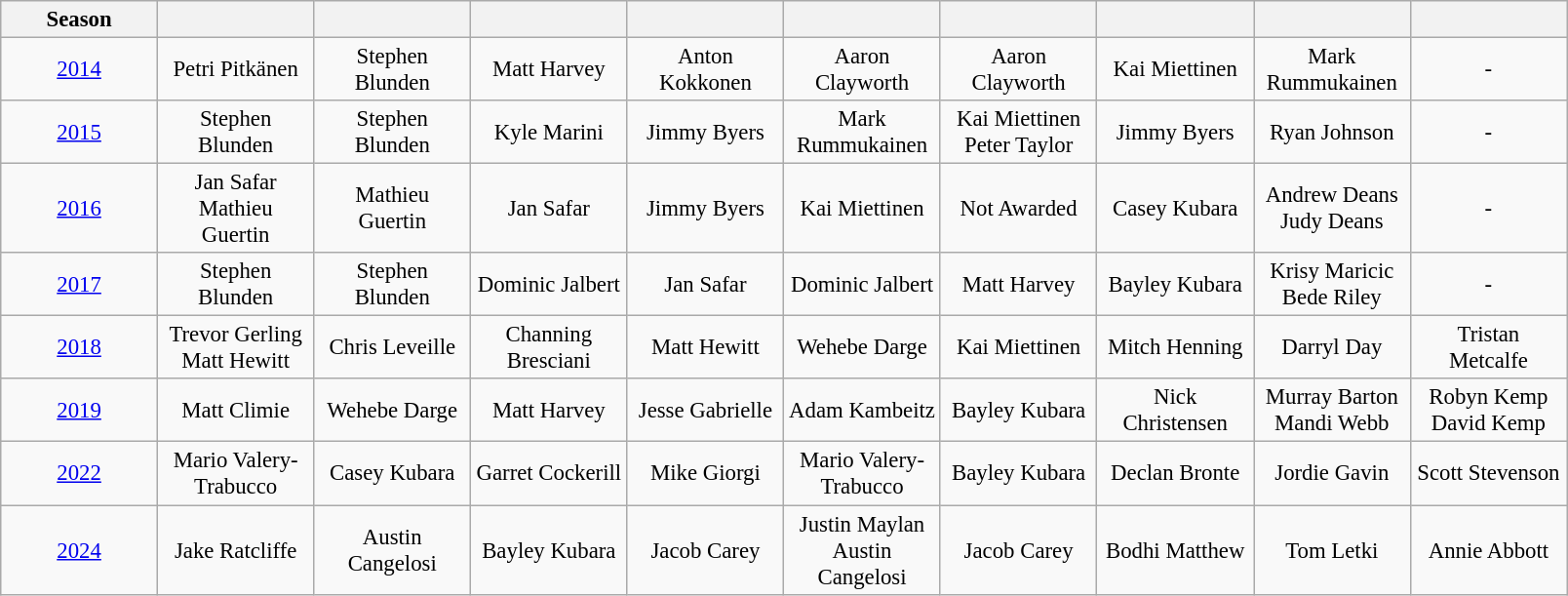<table class="wikitable" style="text-align:center;font-size:95%;">
<tr>
<th width=100>Season</th>
<th width=100></th>
<th width=100></th>
<th width=100></th>
<th width=100></th>
<th width=100></th>
<th width=100></th>
<th width=100></th>
<th width=100></th>
<th width=100></th>
</tr>
<tr>
<td><a href='#'>2014</a></td>
<td>Petri Pitkänen</td>
<td>Stephen Blunden</td>
<td>Matt Harvey</td>
<td>Anton Kokkonen</td>
<td>Aaron Clayworth</td>
<td>Aaron Clayworth</td>
<td>Kai Miettinen</td>
<td>Mark Rummukainen</td>
<td>-</td>
</tr>
<tr>
<td><a href='#'>2015</a></td>
<td>Stephen Blunden</td>
<td>Stephen Blunden</td>
<td>Kyle Marini</td>
<td>Jimmy Byers</td>
<td>Mark Rummukainen</td>
<td>Kai Miettinen <br> Peter Taylor</td>
<td>Jimmy Byers</td>
<td>Ryan Johnson</td>
<td>-</td>
</tr>
<tr>
<td><a href='#'>2016</a></td>
<td>Jan Safar <br> Mathieu Guertin</td>
<td>Mathieu Guertin</td>
<td>Jan Safar</td>
<td>Jimmy Byers</td>
<td>Kai Miettinen</td>
<td>Not Awarded</td>
<td>Casey Kubara</td>
<td>Andrew Deans <br> Judy Deans</td>
<td>-</td>
</tr>
<tr>
<td><a href='#'>2017</a></td>
<td>Stephen Blunden</td>
<td>Stephen Blunden</td>
<td>Dominic Jalbert</td>
<td>Jan Safar</td>
<td>Dominic Jalbert</td>
<td>Matt Harvey</td>
<td>Bayley Kubara</td>
<td>Krisy Maricic <br> Bede Riley</td>
<td>-</td>
</tr>
<tr>
<td><a href='#'>2018</a></td>
<td>Trevor Gerling <br> Matt Hewitt</td>
<td>Chris Leveille</td>
<td>Channing Bresciani</td>
<td>Matt Hewitt</td>
<td>Wehebe Darge</td>
<td>Kai Miettinen</td>
<td>Mitch Henning</td>
<td>Darryl Day</td>
<td>Tristan Metcalfe</td>
</tr>
<tr>
<td><a href='#'>2019</a></td>
<td>Matt Climie</td>
<td>Wehebe Darge</td>
<td>Matt Harvey</td>
<td>Jesse Gabrielle</td>
<td>Adam Kambeitz</td>
<td>Bayley Kubara</td>
<td>Nick Christensen</td>
<td>Murray Barton <br> Mandi Webb</td>
<td>Robyn Kemp <br> David Kemp</td>
</tr>
<tr>
<td><a href='#'>2022</a></td>
<td>Mario Valery-Trabucco</td>
<td>Casey Kubara</td>
<td>Garret Cockerill</td>
<td>Mike Giorgi</td>
<td>Mario Valery-Trabucco</td>
<td>Bayley Kubara</td>
<td>Declan Bronte</td>
<td>Jordie Gavin</td>
<td>Scott Stevenson</td>
</tr>
<tr>
<td><a href='#'>2024</a></td>
<td>Jake Ratcliffe</td>
<td>Austin Cangelosi</td>
<td>Bayley Kubara</td>
<td>Jacob Carey</td>
<td>Justin Maylan <br> Austin Cangelosi</td>
<td>Jacob Carey</td>
<td>Bodhi Matthew</td>
<td>Tom Letki</td>
<td>Annie Abbott</td>
</tr>
</table>
